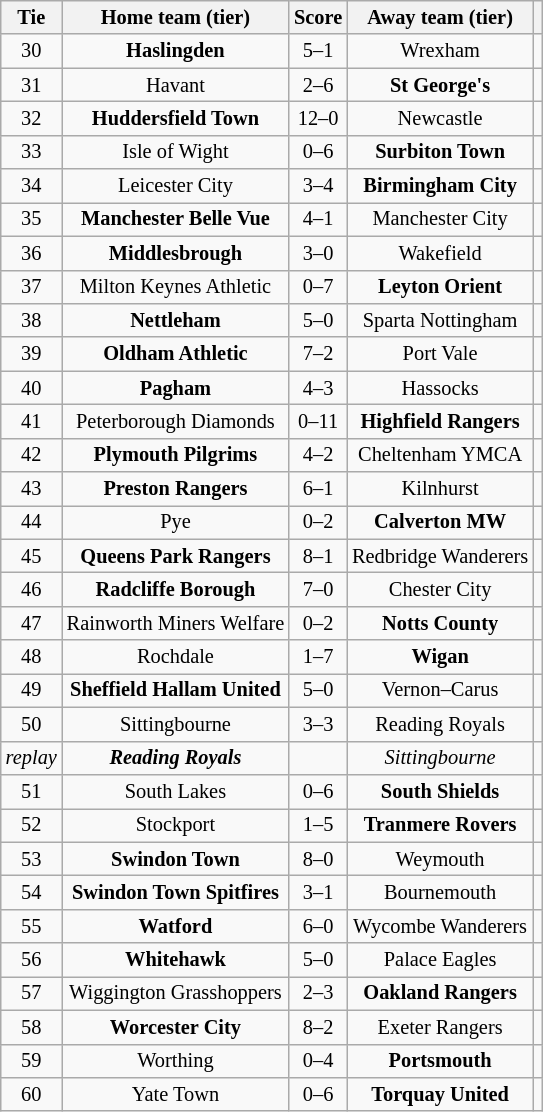<table class="wikitable" style="text-align:center; font-size:85%">
<tr>
<th>Tie</th>
<th>Home team (tier)</th>
<th>Score</th>
<th>Away team (tier)</th>
<th></th>
</tr>
<tr>
<td align="center">30</td>
<td><strong>Haslingden</strong></td>
<td align="center">5–1</td>
<td>Wrexham</td>
<td></td>
</tr>
<tr>
<td align="center">31</td>
<td>Havant</td>
<td align="center">2–6</td>
<td><strong>St George's</strong></td>
<td></td>
</tr>
<tr>
<td align="center">32</td>
<td><strong>Huddersfield Town</strong></td>
<td align="center">12–0</td>
<td>Newcastle</td>
<td></td>
</tr>
<tr>
<td align="center">33</td>
<td>Isle of Wight</td>
<td align="center">0–6</td>
<td><strong>Surbiton Town</strong></td>
<td></td>
</tr>
<tr>
<td align="center">34</td>
<td>Leicester City</td>
<td align="center">3–4</td>
<td><strong>Birmingham City</strong></td>
<td></td>
</tr>
<tr>
<td align="center">35</td>
<td><strong>Manchester Belle Vue</strong></td>
<td align="center">4–1</td>
<td>Manchester City</td>
<td></td>
</tr>
<tr>
<td align="center">36</td>
<td><strong>Middlesbrough</strong></td>
<td align="center">3–0</td>
<td>Wakefield</td>
<td></td>
</tr>
<tr>
<td align="center">37</td>
<td>Milton Keynes Athletic</td>
<td align="center">0–7</td>
<td><strong>Leyton Orient</strong></td>
<td></td>
</tr>
<tr>
<td align="center">38</td>
<td><strong>Nettleham</strong></td>
<td align="center">5–0</td>
<td>Sparta Nottingham</td>
<td></td>
</tr>
<tr>
<td align="center">39</td>
<td><strong>Oldham Athletic</strong></td>
<td align="center">7–2</td>
<td>Port Vale</td>
<td></td>
</tr>
<tr>
<td align="center">40</td>
<td><strong>Pagham</strong></td>
<td align="center">4–3</td>
<td>Hassocks</td>
<td></td>
</tr>
<tr>
<td align="center">41</td>
<td>Peterborough Diamonds</td>
<td align="center">0–11</td>
<td><strong>Highfield Rangers</strong></td>
<td></td>
</tr>
<tr>
<td align="center">42</td>
<td><strong>Plymouth Pilgrims</strong></td>
<td align="center">4–2</td>
<td>Cheltenham YMCA</td>
<td></td>
</tr>
<tr>
<td align="center">43</td>
<td><strong>Preston Rangers</strong></td>
<td align="center">6–1</td>
<td>Kilnhurst</td>
<td></td>
</tr>
<tr>
<td align="center">44</td>
<td>Pye</td>
<td align="center">0–2</td>
<td><strong>Calverton MW</strong></td>
<td></td>
</tr>
<tr>
<td align="center">45</td>
<td><strong>Queens Park Rangers</strong></td>
<td align="center">8–1</td>
<td>Redbridge Wanderers</td>
<td></td>
</tr>
<tr>
<td align="center">46</td>
<td><strong>Radcliffe Borough</strong></td>
<td align="center">7–0</td>
<td>Chester City</td>
<td></td>
</tr>
<tr>
<td align="center">47</td>
<td>Rainworth Miners Welfare</td>
<td align="center">0–2</td>
<td><strong>Notts County</strong></td>
<td></td>
</tr>
<tr>
<td align="center">48</td>
<td>Rochdale</td>
<td align="center">1–7</td>
<td><strong>Wigan</strong></td>
<td></td>
</tr>
<tr>
<td align="center">49</td>
<td><strong>Sheffield Hallam United</strong></td>
<td align="center">5–0</td>
<td>Vernon–Carus</td>
<td></td>
</tr>
<tr>
<td align="center">50</td>
<td>Sittingbourne</td>
<td align="center">3–3 </td>
<td>Reading Royals</td>
<td></td>
</tr>
<tr>
<td align="center"><em>replay</em></td>
<td><strong><em>Reading Royals</em></strong></td>
<td align="center"><em></em></td>
<td><em>Sittingbourne</em></td>
<td></td>
</tr>
<tr>
<td align="center">51</td>
<td>South Lakes</td>
<td align="center">0–6</td>
<td><strong>South Shields</strong></td>
<td></td>
</tr>
<tr>
<td align="center">52</td>
<td>Stockport</td>
<td align="center">1–5</td>
<td><strong>Tranmere Rovers</strong></td>
<td></td>
</tr>
<tr>
<td align="center">53</td>
<td><strong>Swindon Town</strong></td>
<td align="center">8–0</td>
<td>Weymouth</td>
<td></td>
</tr>
<tr>
<td align="center">54</td>
<td><strong>Swindon Town Spitfires</strong></td>
<td align="center">3–1</td>
<td>Bournemouth</td>
<td></td>
</tr>
<tr>
<td align="center">55</td>
<td><strong>Watford</strong></td>
<td align="center">6–0</td>
<td>Wycombe Wanderers</td>
<td></td>
</tr>
<tr>
<td align="center">56</td>
<td><strong>Whitehawk</strong></td>
<td align="center">5–0</td>
<td>Palace Eagles</td>
<td></td>
</tr>
<tr>
<td align="center">57</td>
<td>Wiggington Grasshoppers</td>
<td align="center">2–3</td>
<td><strong>Oakland Rangers</strong></td>
<td></td>
</tr>
<tr>
<td align="center">58</td>
<td><strong>Worcester City</strong></td>
<td align="center">8–2</td>
<td>Exeter Rangers</td>
<td></td>
</tr>
<tr>
<td align="center">59</td>
<td>Worthing</td>
<td align="center">0–4</td>
<td><strong>Portsmouth</strong></td>
<td></td>
</tr>
<tr>
<td align="center">60</td>
<td>Yate Town</td>
<td align="center">0–6</td>
<td><strong>Torquay United</strong></td>
<td></td>
</tr>
</table>
